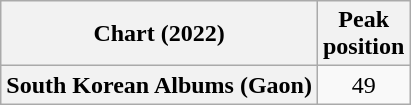<table class="wikitable plainrowheaders" style="text-align:center">
<tr>
<th scope="col">Chart (2022)</th>
<th scope="col">Peak<br>position</th>
</tr>
<tr>
<th scope="row">South Korean Albums (Gaon)</th>
<td>49</td>
</tr>
</table>
